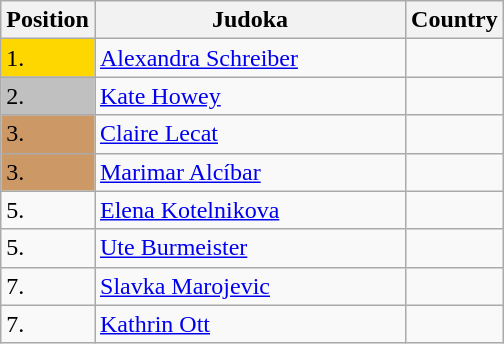<table class=wikitable>
<tr>
<th width=10>Position</th>
<th width=200>Judoka</th>
<th width=10>Country</th>
</tr>
<tr>
<td bgcolor=gold>1.</td>
<td><a href='#'>Alexandra Schreiber</a></td>
<td></td>
</tr>
<tr>
<td bgcolor=silver>2.</td>
<td><a href='#'>Kate Howey</a></td>
<td></td>
</tr>
<tr>
<td bgcolor=CC9966>3.</td>
<td><a href='#'>Claire Lecat</a></td>
<td></td>
</tr>
<tr>
<td bgcolor=CC9966>3.</td>
<td><a href='#'>Marimar Alcíbar</a></td>
<td></td>
</tr>
<tr>
<td>5.</td>
<td><a href='#'>Elena Kotelnikova</a></td>
<td></td>
</tr>
<tr>
<td>5.</td>
<td><a href='#'>Ute Burmeister</a></td>
<td></td>
</tr>
<tr>
<td>7.</td>
<td><a href='#'>Slavka Marojevic</a></td>
<td></td>
</tr>
<tr>
<td>7.</td>
<td><a href='#'>Kathrin Ott</a></td>
<td></td>
</tr>
</table>
